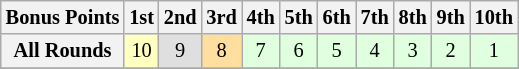<table class="wikitable" style="font-size:85%; text-align:center;">
<tr>
<th>Bonus Points</th>
<th>1st</th>
<th>2nd</th>
<th>3rd</th>
<th>4th</th>
<th>5th</th>
<th>6th</th>
<th>7th</th>
<th>8th</th>
<th>9th</th>
<th>10th</th>
</tr>
<tr>
<th>All Rounds</th>
<td style="background:#ffffbf;">10</td>
<td style="background:#dfdfdf;">9</td>
<td style="background:#ffdf9f;">8</td>
<td style="background:#dfffdf;">7</td>
<td style="background:#dfffdf;">6</td>
<td style="background:#dfffdf;">5</td>
<td style="background:#dfffdf;">4</td>
<td style="background:#dfffdf;">3</td>
<td style="background:#dfffdf;">2</td>
<td style="background:#dfffdf;">1</td>
</tr>
<tr>
</tr>
</table>
